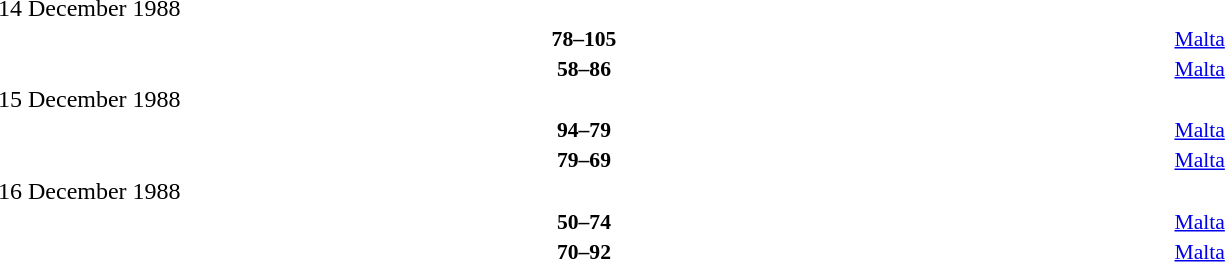<table style="width:100%;" cellspacing="1">
<tr>
<th width=25%></th>
<th width=3%></th>
<th width=6%></th>
<th width=3%></th>
<th width=25%></th>
</tr>
<tr>
<td>14 December 1988</td>
</tr>
<tr style=font-size:90%>
<td align=right><strong></strong></td>
<td></td>
<td align=center><strong>78–105</strong></td>
<td></td>
<td><strong></strong></td>
<td><a href='#'>Malta</a></td>
</tr>
<tr style=font-size:90%>
<td align=right><strong></strong></td>
<td></td>
<td align=center><strong>58–86</strong></td>
<td></td>
<td><strong></strong></td>
<td><a href='#'>Malta</a></td>
</tr>
<tr>
<td>15 December 1988</td>
</tr>
<tr style=font-size:90%>
<td align=right><strong></strong></td>
<td></td>
<td align=center><strong>94–79</strong></td>
<td></td>
<td><strong></strong></td>
<td><a href='#'>Malta</a></td>
</tr>
<tr style=font-size:90%>
<td align=right><strong></strong></td>
<td></td>
<td align=center><strong>79–69</strong></td>
<td></td>
<td><strong></strong></td>
<td><a href='#'>Malta</a></td>
</tr>
<tr>
<td>16 December 1988</td>
</tr>
<tr style=font-size:90%>
<td align=right><strong></strong></td>
<td></td>
<td align=center><strong>50–74</strong></td>
<td></td>
<td><strong></strong></td>
<td><a href='#'>Malta</a></td>
</tr>
<tr style=font-size:90%>
<td align=right><strong></strong></td>
<td></td>
<td align=center><strong>70–92</strong></td>
<td></td>
<td><strong></strong></td>
<td><a href='#'>Malta</a></td>
</tr>
</table>
